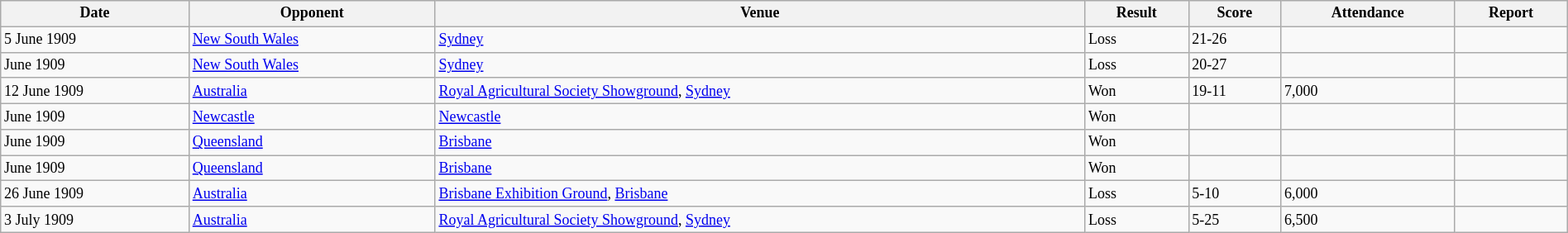<table class="wikitable" style="font-size:75%;" width="100%">
<tr>
<th>Date</th>
<th>Opponent</th>
<th>Venue</th>
<th>Result</th>
<th>Score</th>
<th>Attendance</th>
<th>Report</th>
</tr>
<tr>
<td>5 June 1909</td>
<td><a href='#'>New South Wales</a></td>
<td><a href='#'>Sydney</a></td>
<td>Loss</td>
<td>21-26</td>
<td></td>
<td></td>
</tr>
<tr>
<td>June 1909</td>
<td><a href='#'>New South Wales</a></td>
<td><a href='#'>Sydney</a></td>
<td>Loss</td>
<td>20-27</td>
<td></td>
<td></td>
</tr>
<tr>
<td>12 June 1909</td>
<td><a href='#'>Australia</a></td>
<td><a href='#'>Royal Agricultural Society Showground</a>, <a href='#'>Sydney</a></td>
<td>Won</td>
<td>19-11</td>
<td>7,000</td>
<td></td>
</tr>
<tr>
<td>June 1909</td>
<td><a href='#'>Newcastle</a></td>
<td><a href='#'>Newcastle</a></td>
<td>Won</td>
<td></td>
<td></td>
<td></td>
</tr>
<tr>
<td>June 1909</td>
<td><a href='#'>Queensland</a></td>
<td><a href='#'>Brisbane</a></td>
<td>Won</td>
<td></td>
<td></td>
<td></td>
</tr>
<tr>
<td>June 1909</td>
<td><a href='#'>Queensland</a></td>
<td><a href='#'>Brisbane</a></td>
<td>Won</td>
<td></td>
<td></td>
<td></td>
</tr>
<tr>
<td>26 June 1909</td>
<td><a href='#'>Australia</a></td>
<td><a href='#'>Brisbane Exhibition Ground</a>, <a href='#'>Brisbane</a></td>
<td>Loss</td>
<td>5-10</td>
<td>6,000</td>
<td></td>
</tr>
<tr>
<td>3 July 1909</td>
<td><a href='#'>Australia</a></td>
<td><a href='#'>Royal Agricultural Society Showground</a>, <a href='#'>Sydney</a></td>
<td>Loss</td>
<td>5-25</td>
<td>6,500</td>
<td></td>
</tr>
</table>
